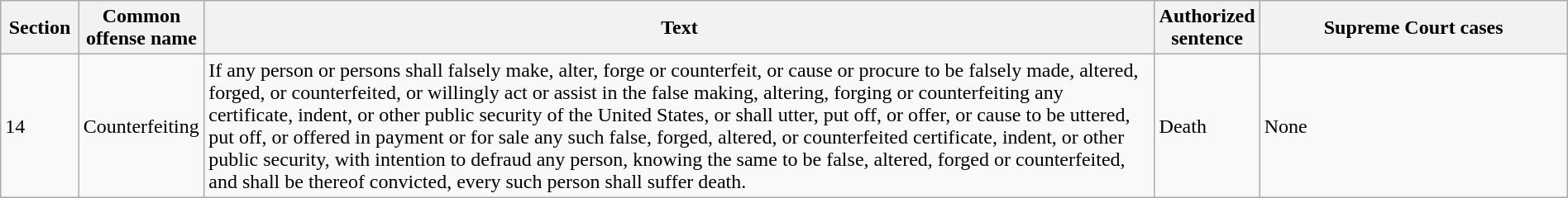<table class="wikitable" style="width:100%">
<tr>
<th scope=col width="5%">Section</th>
<th scope=col width="8%">Common offense name</th>
<th scope=col width="62%">Text</th>
<th scope=col widht="5%">Authorized sentence</th>
<th scope=col width="20%">Supreme Court cases</th>
</tr>
<tr>
<td>14</td>
<td>Counterfeiting</td>
<td>If any person or persons shall falsely make, alter, forge or counterfeit, or cause or procure to be falsely made, altered, forged, or counterfeited, or willingly act or assist in the false making, altering, forging or counterfeiting any certificate, indent, or other public security of the United States, or shall utter, put off, or offer, or cause to be uttered, put off, or offered in payment or for sale any such false, forged, altered, or counterfeited certificate, indent, or other public security, with intention to defraud any person, knowing the same to be false, altered, forged or counterfeited, and shall be thereof convicted, every such person shall suffer death.</td>
<td>Death</td>
<td>None</td>
</tr>
</table>
